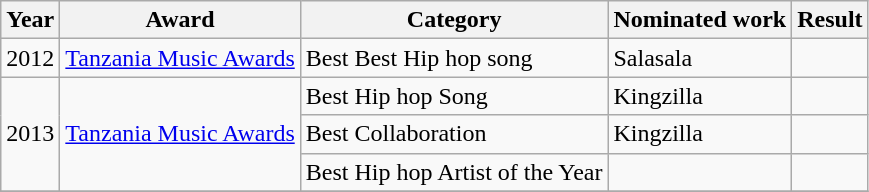<table class="wikitable">
<tr>
<th scope="col">Year</th>
<th scope="col">Award</th>
<th scope="col">Category</th>
<th scope="col">Nominated work</th>
<th scope="col">Result</th>
</tr>
<tr>
<td rowspan="1">2012</td>
<td rowspan="1"><a href='#'>Tanzania Music Awards</a></td>
<td>Best Best Hip hop song</td>
<td>Salasala</td>
<td></td>
</tr>
<tr>
<td rowspan="3">2013</td>
<td rowspan="3"><a href='#'>Tanzania Music Awards</a></td>
<td>Best Hip hop Song</td>
<td>Kingzilla</td>
<td></td>
</tr>
<tr>
<td>Best Collaboration</td>
<td>Kingzilla</td>
<td></td>
</tr>
<tr>
<td>Best Hip hop Artist of the Year</td>
<td></td>
<td></td>
</tr>
<tr>
</tr>
</table>
